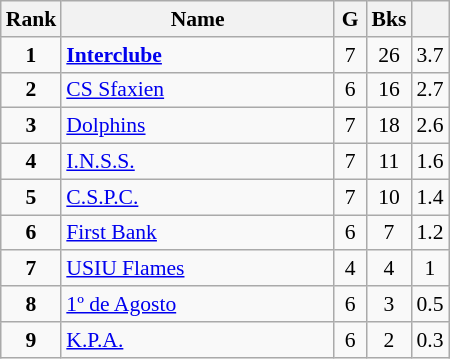<table class="wikitable" style="text-align:center; font-size:90%;">
<tr>
<th width=10px>Rank</th>
<th width=175px>Name</th>
<th width=15px>G</th>
<th width=10px>Bks</th>
<th width=10px></th>
</tr>
<tr>
<td><strong>1</strong></td>
<td align=left> <strong><a href='#'>Interclube</a></strong></td>
<td>7</td>
<td>26</td>
<td>3.7</td>
</tr>
<tr>
<td><strong>2</strong></td>
<td align=left> <a href='#'>CS Sfaxien</a></td>
<td>6</td>
<td>16</td>
<td>2.7</td>
</tr>
<tr>
<td><strong>3</strong></td>
<td align=left> <a href='#'>Dolphins</a></td>
<td>7</td>
<td>18</td>
<td>2.6</td>
</tr>
<tr>
<td><strong>4</strong></td>
<td align=left> <a href='#'>I.N.S.S.</a></td>
<td>7</td>
<td>11</td>
<td>1.6</td>
</tr>
<tr>
<td><strong>5</strong></td>
<td align=left> <a href='#'>C.S.P.C.</a></td>
<td>7</td>
<td>10</td>
<td>1.4</td>
</tr>
<tr>
<td><strong>6</strong></td>
<td align=left> <a href='#'>First Bank</a></td>
<td>6</td>
<td>7</td>
<td>1.2</td>
</tr>
<tr>
<td><strong>7</strong></td>
<td align=left> <a href='#'>USIU Flames</a></td>
<td>4</td>
<td>4</td>
<td>1</td>
</tr>
<tr>
<td><strong>8</strong></td>
<td align=left> <a href='#'>1º de Agosto</a></td>
<td>6</td>
<td>3</td>
<td>0.5</td>
</tr>
<tr>
<td><strong>9</strong></td>
<td align=left> <a href='#'>K.P.A.</a></td>
<td>6</td>
<td>2</td>
<td>0.3</td>
</tr>
</table>
